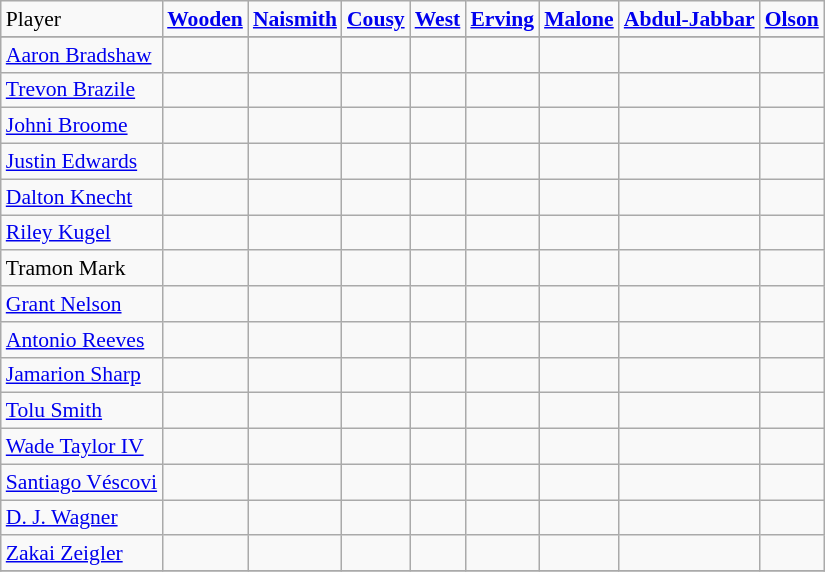<table class="wikitable" style="white-space:nowrap; font-size:90%;">
<tr>
<td>Player</td>
<td><strong><a href='#'>Wooden</a></strong></td>
<td><strong><a href='#'>Naismith</a></strong></td>
<td><strong><a href='#'>Cousy</a></strong></td>
<td><strong><a href='#'>West</a></strong></td>
<td><strong><a href='#'>Erving</a></strong></td>
<td><strong><a href='#'>Malone</a></strong></td>
<td><strong><a href='#'>Abdul-Jabbar</a></strong></td>
<td><strong><a href='#'>Olson</a></strong></td>
</tr>
<tr>
</tr>
<tr>
<td><a href='#'>Aaron Bradshaw</a></td>
<td></td>
<td></td>
<td></td>
<td></td>
<td></td>
<td></td>
<td></td>
<td></td>
</tr>
<tr>
<td><a href='#'>Trevon Brazile</a></td>
<td></td>
<td></td>
<td></td>
<td></td>
<td></td>
<td></td>
<td></td>
<td></td>
</tr>
<tr>
<td><a href='#'>Johni Broome</a></td>
<td></td>
<td></td>
<td></td>
<td></td>
<td></td>
<td></td>
<td></td>
<td></td>
</tr>
<tr>
<td><a href='#'>Justin Edwards</a></td>
<td></td>
<td></td>
<td></td>
<td></td>
<td></td>
<td></td>
<td></td>
<td></td>
</tr>
<tr>
<td><a href='#'>Dalton Knecht</a></td>
<td></td>
<td></td>
<td></td>
<td></td>
<td></td>
<td></td>
<td></td>
<td></td>
</tr>
<tr>
<td><a href='#'>Riley Kugel</a></td>
<td></td>
<td></td>
<td></td>
<td></td>
<td></td>
<td></td>
<td></td>
<td></td>
</tr>
<tr>
<td>Tramon Mark</td>
<td></td>
<td></td>
<td></td>
<td></td>
<td></td>
<td></td>
<td></td>
<td></td>
</tr>
<tr>
<td><a href='#'>Grant Nelson</a></td>
<td></td>
<td></td>
<td></td>
<td></td>
<td></td>
<td></td>
<td></td>
<td></td>
</tr>
<tr>
<td><a href='#'>Antonio Reeves</a></td>
<td></td>
<td></td>
<td></td>
<td></td>
<td></td>
<td></td>
<td></td>
<td></td>
</tr>
<tr>
<td><a href='#'>Jamarion Sharp</a></td>
<td></td>
<td></td>
<td></td>
<td></td>
<td></td>
<td></td>
<td></td>
<td></td>
</tr>
<tr>
<td><a href='#'>Tolu Smith</a></td>
<td></td>
<td></td>
<td></td>
<td></td>
<td></td>
<td></td>
<td></td>
<td></td>
</tr>
<tr>
<td><a href='#'>Wade Taylor IV</a></td>
<td></td>
<td></td>
<td></td>
<td></td>
<td></td>
<td></td>
<td></td>
<td></td>
</tr>
<tr>
<td><a href='#'>Santiago Véscovi</a></td>
<td></td>
<td></td>
<td></td>
<td></td>
<td></td>
<td></td>
<td></td>
<td></td>
</tr>
<tr>
<td><a href='#'>D. J. Wagner</a></td>
<td></td>
<td></td>
<td></td>
<td></td>
<td></td>
<td></td>
<td></td>
<td></td>
</tr>
<tr>
<td><a href='#'>Zakai Zeigler</a></td>
<td></td>
<td></td>
<td></td>
<td></td>
<td></td>
<td></td>
<td></td>
<td></td>
</tr>
<tr>
</tr>
</table>
